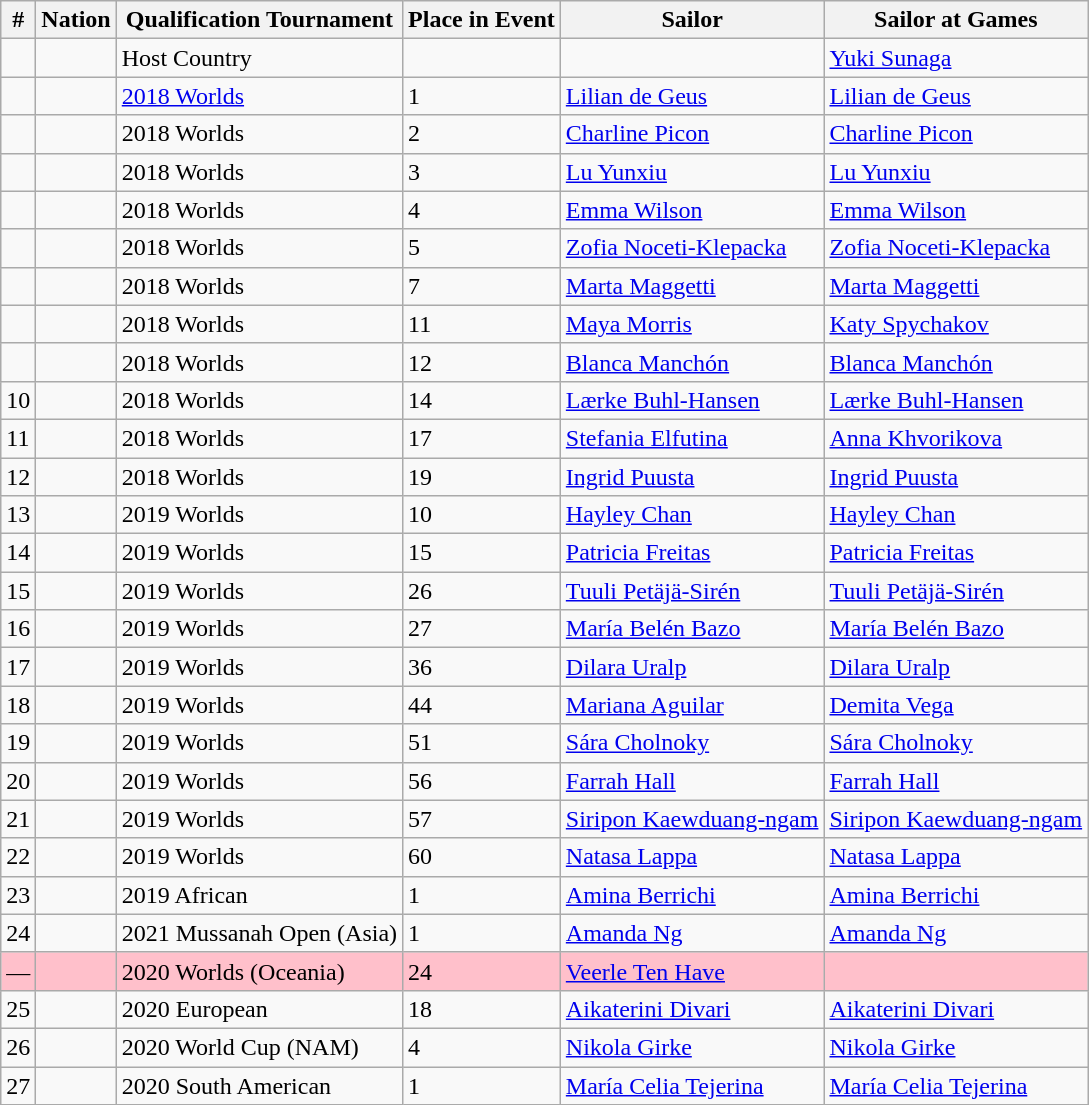<table class="sortable wikitable">
<tr>
<th>#</th>
<th>Nation</th>
<th>Qualification Tournament</th>
<th>Place in Event</th>
<th>Sailor</th>
<th>Sailor at Games</th>
</tr>
<tr>
<td></td>
<td></td>
<td>Host Country</td>
<td></td>
<td></td>
<td><a href='#'>Yuki Sunaga</a></td>
</tr>
<tr>
<td></td>
<td></td>
<td><a href='#'>2018 Worlds</a></td>
<td>1</td>
<td><a href='#'>Lilian de Geus</a></td>
<td><a href='#'>Lilian de Geus</a></td>
</tr>
<tr>
<td></td>
<td></td>
<td>2018 Worlds</td>
<td>2</td>
<td><a href='#'>Charline Picon</a></td>
<td><a href='#'>Charline Picon</a></td>
</tr>
<tr>
<td></td>
<td></td>
<td>2018 Worlds</td>
<td>3</td>
<td><a href='#'>Lu Yunxiu</a></td>
<td><a href='#'>Lu Yunxiu</a></td>
</tr>
<tr>
<td></td>
<td></td>
<td>2018 Worlds</td>
<td>4</td>
<td><a href='#'>Emma Wilson</a></td>
<td><a href='#'>Emma Wilson</a></td>
</tr>
<tr>
<td></td>
<td></td>
<td>2018 Worlds</td>
<td>5</td>
<td><a href='#'>Zofia Noceti-Klepacka</a></td>
<td><a href='#'>Zofia Noceti-Klepacka</a></td>
</tr>
<tr>
<td></td>
<td></td>
<td>2018 Worlds</td>
<td>7</td>
<td><a href='#'>Marta Maggetti</a></td>
<td><a href='#'>Marta Maggetti</a></td>
</tr>
<tr>
<td></td>
<td></td>
<td>2018 Worlds</td>
<td>11</td>
<td><a href='#'>Maya Morris</a></td>
<td><a href='#'>Katy Spychakov</a></td>
</tr>
<tr>
<td></td>
<td></td>
<td>2018 Worlds</td>
<td>12</td>
<td><a href='#'>Blanca Manchón</a></td>
<td><a href='#'>Blanca Manchón</a></td>
</tr>
<tr>
<td>10</td>
<td></td>
<td>2018 Worlds</td>
<td>14</td>
<td><a href='#'>Lærke Buhl-Hansen</a></td>
<td><a href='#'>Lærke Buhl-Hansen</a></td>
</tr>
<tr>
<td>11</td>
<td></td>
<td>2018 Worlds</td>
<td>17</td>
<td><a href='#'>Stefania Elfutina</a></td>
<td><a href='#'>Anna Khvorikova</a></td>
</tr>
<tr>
<td>12</td>
<td></td>
<td>2018 Worlds</td>
<td>19</td>
<td><a href='#'>Ingrid Puusta</a></td>
<td><a href='#'>Ingrid Puusta</a></td>
</tr>
<tr>
<td>13</td>
<td></td>
<td>2019 Worlds</td>
<td>10</td>
<td><a href='#'>Hayley Chan</a></td>
<td><a href='#'>Hayley Chan</a></td>
</tr>
<tr>
<td>14</td>
<td></td>
<td>2019 Worlds</td>
<td>15</td>
<td><a href='#'>Patricia Freitas</a></td>
<td><a href='#'>Patricia Freitas</a></td>
</tr>
<tr>
<td>15</td>
<td></td>
<td>2019 Worlds</td>
<td>26</td>
<td><a href='#'>Tuuli Petäjä-Sirén</a></td>
<td><a href='#'>Tuuli Petäjä-Sirén</a></td>
</tr>
<tr>
<td>16</td>
<td></td>
<td>2019 Worlds</td>
<td>27</td>
<td><a href='#'>María Belén Bazo</a></td>
<td><a href='#'>María Belén Bazo</a></td>
</tr>
<tr>
<td>17</td>
<td></td>
<td>2019 Worlds</td>
<td>36</td>
<td><a href='#'>Dilara Uralp</a></td>
<td><a href='#'>Dilara Uralp</a></td>
</tr>
<tr>
<td>18</td>
<td></td>
<td>2019 Worlds</td>
<td>44</td>
<td><a href='#'>Mariana Aguilar</a></td>
<td><a href='#'>Demita Vega</a></td>
</tr>
<tr>
<td>19</td>
<td></td>
<td>2019 Worlds</td>
<td>51</td>
<td><a href='#'>Sára Cholnoky</a></td>
<td><a href='#'>Sára Cholnoky</a></td>
</tr>
<tr>
<td>20</td>
<td></td>
<td>2019 Worlds</td>
<td>56</td>
<td><a href='#'>Farrah Hall</a></td>
<td><a href='#'>Farrah Hall</a></td>
</tr>
<tr>
<td>21</td>
<td></td>
<td>2019 Worlds</td>
<td>57</td>
<td><a href='#'>Siripon Kaewduang-ngam</a></td>
<td><a href='#'>Siripon Kaewduang-ngam</a></td>
</tr>
<tr>
<td>22</td>
<td></td>
<td>2019 Worlds</td>
<td>60</td>
<td><a href='#'>Natasa Lappa</a></td>
<td><a href='#'>Natasa Lappa</a></td>
</tr>
<tr>
<td>23</td>
<td></td>
<td>2019 African</td>
<td>1</td>
<td><a href='#'>Amina Berrichi</a></td>
<td><a href='#'>Amina Berrichi</a></td>
</tr>
<tr>
<td>24</td>
<td></td>
<td>2021 Mussanah Open (Asia)</td>
<td>1</td>
<td><a href='#'>Amanda Ng</a></td>
<td><a href='#'>Amanda Ng</a></td>
</tr>
<tr style="background:pink;">
<td>—</td>
<td></td>
<td>2020 Worlds (Oceania)</td>
<td>24</td>
<td><a href='#'>Veerle Ten Have</a></td>
<td></td>
</tr>
<tr>
<td>25</td>
<td></td>
<td>2020 European</td>
<td>18</td>
<td><a href='#'>Aikaterini Divari</a></td>
<td><a href='#'>Aikaterini Divari</a></td>
</tr>
<tr>
<td>26</td>
<td></td>
<td>2020 World Cup (NAM)</td>
<td>4</td>
<td><a href='#'>Nikola Girke</a></td>
<td><a href='#'>Nikola Girke</a></td>
</tr>
<tr>
<td>27</td>
<td></td>
<td>2020 South American</td>
<td>1</td>
<td><a href='#'>María Celia Tejerina</a></td>
<td><a href='#'>María Celia Tejerina</a></td>
</tr>
</table>
